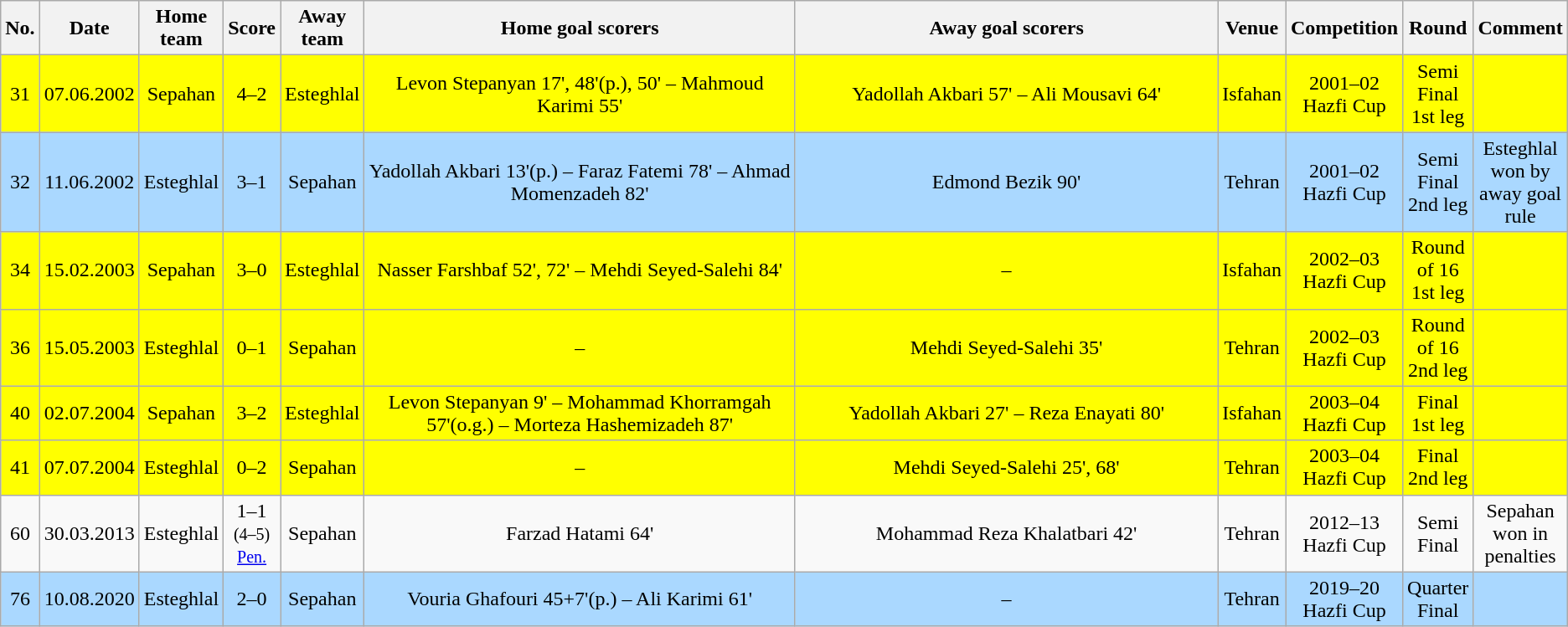<table class="wikitable" style="text-align: center;">
<tr>
<th><strong>No.</strong></th>
<th><strong>Date</strong></th>
<th>Home team</th>
<th>Score</th>
<th>Away team</th>
<th width=500>Home goal scorers</th>
<th width=500>Away goal scorers</th>
<th><strong>Venue</strong></th>
<th><strong>Competition</strong></th>
<th><strong>Round</strong></th>
<th><strong>Comment</strong></th>
</tr>
<tr style="background:#FFFF00;">
<td>31</td>
<td>07.06.2002</td>
<td>Sepahan</td>
<td>4–2</td>
<td>Esteghlal</td>
<td>Levon Stepanyan 17', 48'(p.), 50' – Mahmoud Karimi 55'</td>
<td>Yadollah Akbari 57' – Ali Mousavi 64'</td>
<td>Isfahan</td>
<td>2001–02 Hazfi Cup</td>
<td>Semi Final 1st leg</td>
<td></td>
</tr>
<tr style="background:#AAD8FF;">
<td>32</td>
<td>11.06.2002</td>
<td>Esteghlal</td>
<td>3–1</td>
<td>Sepahan</td>
<td>Yadollah Akbari 13'(p.) – Faraz Fatemi 78' – Ahmad Momenzadeh 82'</td>
<td>Edmond Bezik 90'</td>
<td>Tehran</td>
<td>2001–02 Hazfi Cup</td>
<td>Semi Final 2nd leg</td>
<td>Esteghlal won by away goal rule</td>
</tr>
<tr style="background:#FFFF00;">
<td>34</td>
<td>15.02.2003</td>
<td>Sepahan</td>
<td>3–0</td>
<td>Esteghlal</td>
<td>Nasser Farshbaf 52', 72' – Mehdi Seyed-Salehi 84'</td>
<td>–</td>
<td>Isfahan</td>
<td>2002–03 Hazfi Cup</td>
<td>Round of 16 1st leg</td>
<td></td>
</tr>
<tr style="background:#FFFF00;">
<td>36</td>
<td>15.05.2003</td>
<td>Esteghlal</td>
<td>0–1</td>
<td>Sepahan</td>
<td>–</td>
<td>Mehdi Seyed-Salehi 35'</td>
<td>Tehran</td>
<td>2002–03 Hazfi Cup</td>
<td>Round of 16 2nd leg</td>
<td></td>
</tr>
<tr style="background:#FFFF00;">
<td>40</td>
<td>02.07.2004</td>
<td>Sepahan</td>
<td>3–2</td>
<td>Esteghlal</td>
<td>Levon Stepanyan 9' – Mohammad Khorramgah 57'(o.g.) – Morteza Hashemizadeh 87'</td>
<td>Yadollah Akbari 27' – Reza Enayati 80'</td>
<td>Isfahan</td>
<td>2003–04 Hazfi Cup</td>
<td>Final 1st leg</td>
<td></td>
</tr>
<tr style="background:#FFFF00;">
<td>41</td>
<td>07.07.2004</td>
<td>Esteghlal</td>
<td>0–2</td>
<td>Sepahan</td>
<td>–</td>
<td>Mehdi Seyed-Salehi 25', 68'</td>
<td>Tehran</td>
<td>2003–04 Hazfi Cup</td>
<td>Final 2nd leg</td>
<td></td>
</tr>
<tr>
<td>60</td>
<td>30.03.2013</td>
<td>Esteghlal</td>
<td>1–1<br><small>(4–5) <a href='#'>Pen.</a></small></td>
<td>Sepahan</td>
<td>Farzad Hatami 64'</td>
<td>Mohammad Reza Khalatbari 42'</td>
<td>Tehran</td>
<td>2012–13 Hazfi Cup</td>
<td>Semi Final</td>
<td>Sepahan won in penalties</td>
</tr>
<tr style="background:#AAD8FF;">
<td>76</td>
<td>10.08.2020</td>
<td>Esteghlal</td>
<td>2–0</td>
<td>Sepahan</td>
<td>Vouria Ghafouri 45+7'(p.) – Ali Karimi 61'</td>
<td>–</td>
<td>Tehran</td>
<td>2019–20 Hazfi Cup</td>
<td>Quarter Final</td>
<td></td>
</tr>
</table>
